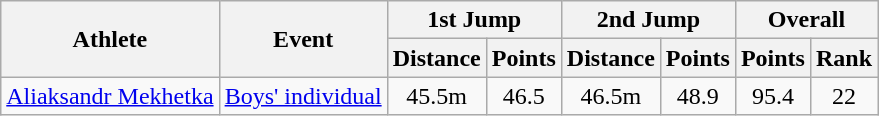<table class="wikitable">
<tr>
<th rowspan="2">Athlete</th>
<th rowspan="2">Event</th>
<th colspan="2">1st Jump</th>
<th colspan="2">2nd Jump</th>
<th colspan="2">Overall</th>
</tr>
<tr>
<th>Distance</th>
<th>Points</th>
<th>Distance</th>
<th>Points</th>
<th>Points</th>
<th>Rank</th>
</tr>
<tr>
<td><a href='#'>Aliaksandr Mekhetka</a></td>
<td><a href='#'>Boys' individual</a></td>
<td align="center">45.5m</td>
<td align="center">46.5</td>
<td align="center">46.5m</td>
<td align="center">48.9</td>
<td align="center">95.4</td>
<td align="center">22</td>
</tr>
</table>
